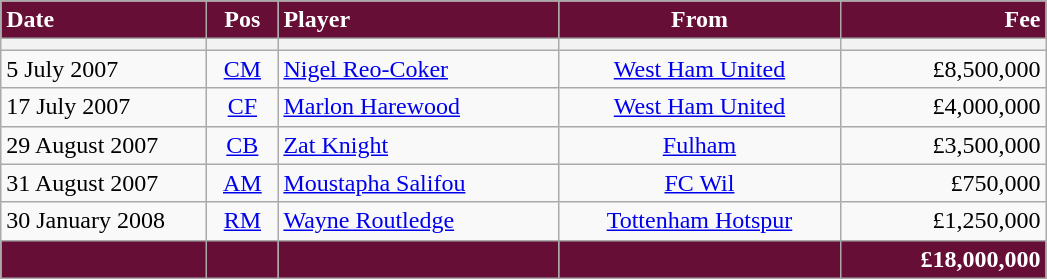<table class="wikitable">
<tr>
<th style="background:#670E36; color:#ffffff; text-align:left; width:130px">Date</th>
<th style="background:#670E36; color:#ffffff; text-align:center; width:40px">Pos</th>
<th style="background:#670E36; color:#ffffff; text-align:left; width:180px">Player</th>
<th style="background:#670E36; color:#ffffff; text-align:center; width:180px">From</th>
<th style="background:#670E36; color:#ffffff; text-align:right; width:130px">Fee</th>
</tr>
<tr>
<th></th>
<th></th>
<th></th>
<th></th>
<th></th>
</tr>
<tr>
<td>5 July 2007</td>
<td style="text-align:center;"><a href='#'>CM</a></td>
<td><a href='#'>Nigel Reo-Coker</a></td>
<td style="text-align:center;"><a href='#'>West Ham United</a></td>
<td style="text-align:right;">£8,500,000</td>
</tr>
<tr>
<td>17 July 2007</td>
<td style="text-align:center;"><a href='#'>CF</a></td>
<td><a href='#'>Marlon Harewood</a></td>
<td style="text-align:center;"><a href='#'>West Ham United</a></td>
<td style="text-align:right;">£4,000,000</td>
</tr>
<tr>
<td>29 August 2007</td>
<td style="text-align:center;"><a href='#'>CB</a></td>
<td><a href='#'>Zat Knight</a></td>
<td style="text-align:center;"><a href='#'>Fulham</a></td>
<td style="text-align:right;">£3,500,000</td>
</tr>
<tr>
<td>31 August 2007</td>
<td style="text-align:center;"><a href='#'>AM</a></td>
<td> <a href='#'>Moustapha Salifou</a></td>
<td style="text-align:center;"> <a href='#'>FC Wil</a></td>
<td style="text-align:right;">£750,000</td>
</tr>
<tr>
<td>30 January 2008</td>
<td style="text-align:center;"><a href='#'>RM</a></td>
<td><a href='#'>Wayne Routledge</a></td>
<td style="text-align:center;"><a href='#'>Tottenham Hotspur</a></td>
<td style="text-align:right;">£1,250,000</td>
</tr>
<tr>
<th style="background:#670E36;"></th>
<th style="background:#670E36;"></th>
<th style="background:#670E36;"></th>
<th style="background:#670E36;"></th>
<th style="background:#670E36; color:#ffffff; text-align:right;"><strong>£18,000,000</strong></th>
</tr>
</table>
